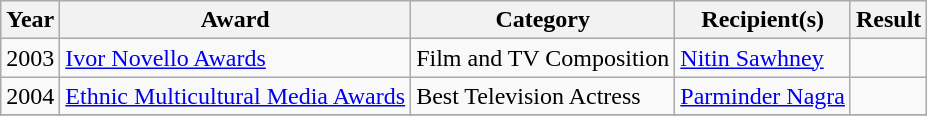<table class="wikitable sortable">
<tr>
<th>Year</th>
<th>Award</th>
<th>Category</th>
<th>Recipient(s)</th>
<th>Result</th>
</tr>
<tr>
<td rowspan="1">2003</td>
<td><a href='#'>Ivor Novello Awards</a></td>
<td>Film and TV Composition</td>
<td><a href='#'>Nitin Sawhney</a></td>
<td></td>
</tr>
<tr>
<td rowspan="1">2004</td>
<td><a href='#'>Ethnic Multicultural Media Awards</a></td>
<td>Best Television Actress</td>
<td><a href='#'>Parminder Nagra</a></td>
<td></td>
</tr>
<tr>
</tr>
</table>
